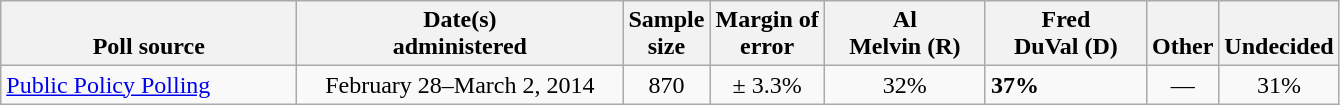<table class="wikitable">
<tr valign= bottom>
<th style="width:190px;">Poll source</th>
<th style="width:210px;">Date(s)<br>administered</th>
<th class=small>Sample<br>size</th>
<th class=small>Margin of<br>error</th>
<th style="width:100px;">Al<br>Melvin (R)</th>
<th style="width:100px;">Fred<br>DuVal (D)</th>
<th style="width:40px;">Other</th>
<th style="width:40px;">Undecided</th>
</tr>
<tr>
<td><a href='#'>Public Policy Polling</a></td>
<td align=center>February 28–March 2, 2014</td>
<td align=center>870</td>
<td align=center>± 3.3%</td>
<td align=center>32%</td>
<td><strong>37%</strong></td>
<td align=center>—</td>
<td align=center>31%</td>
</tr>
</table>
